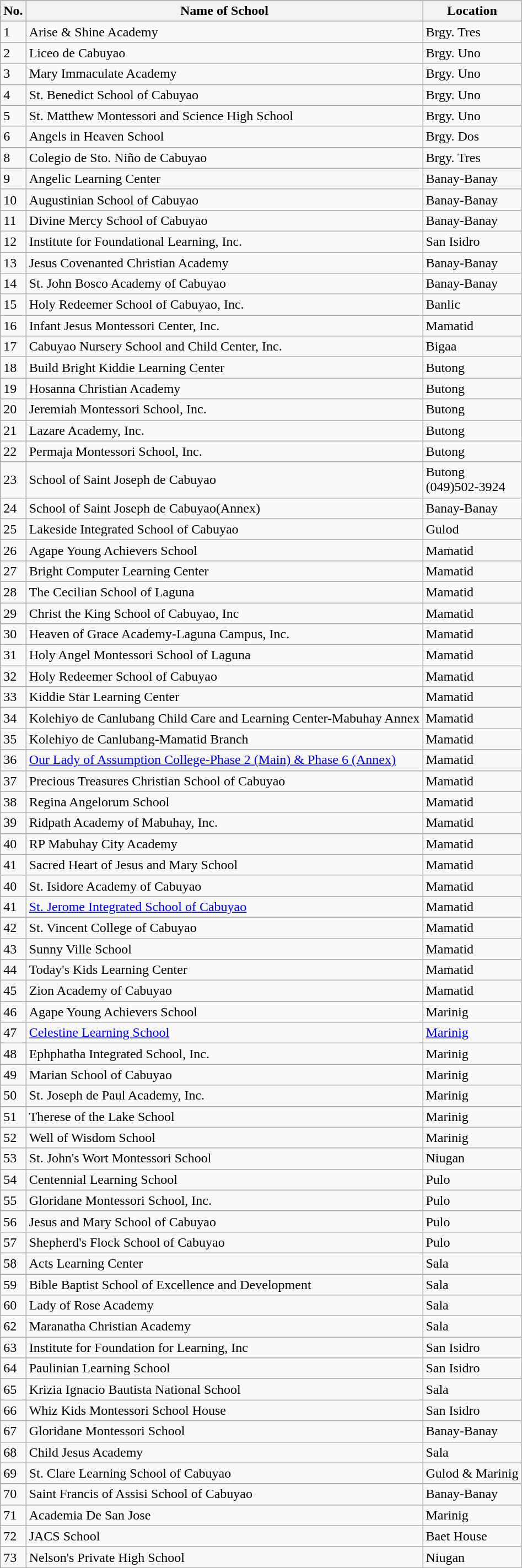<table class="wikitable">
<tr style="background:#ccc;">
<th>No.</th>
<th>Name of School</th>
<th>Location</th>
</tr>
<tr>
<td>1</td>
<td>Arise & Shine Academy</td>
<td>Brgy. Tres </td>
</tr>
<tr>
<td>2</td>
<td>Liceo de Cabuyao</td>
<td>Brgy. Uno</td>
</tr>
<tr>
<td>3</td>
<td>Mary Immaculate Academy</td>
<td>Brgy. Uno</td>
</tr>
<tr>
<td>4</td>
<td>St. Benedict School of Cabuyao</td>
<td>Brgy. Uno</td>
</tr>
<tr>
<td>5</td>
<td>St. Matthew Montessori and Science High School</td>
<td>Brgy. Uno</td>
</tr>
<tr>
<td>6</td>
<td>Angels in Heaven School</td>
<td>Brgy. Dos</td>
</tr>
<tr>
<td>8</td>
<td>Colegio de Sto. Niño de Cabuyao</td>
<td>Brgy. Tres</td>
</tr>
<tr>
<td>9</td>
<td>Angelic Learning Center</td>
<td>Banay-Banay</td>
</tr>
<tr>
<td>10</td>
<td>Augustinian School of Cabuyao</td>
<td>Banay-Banay</td>
</tr>
<tr>
<td>11</td>
<td>Divine Mercy School of Cabuyao</td>
<td>Banay-Banay</td>
</tr>
<tr>
<td>12</td>
<td>Institute for Foundational Learning, Inc.</td>
<td>San Isidro</td>
</tr>
<tr>
<td>13</td>
<td>Jesus Covenanted Christian Academy</td>
<td>Banay-Banay</td>
</tr>
<tr>
<td>14</td>
<td>St. John Bosco Academy of Cabuyao</td>
<td>Banay-Banay</td>
</tr>
<tr>
<td>15</td>
<td>Holy Redeemer School of Cabuyao, Inc.</td>
<td>Banlic</td>
</tr>
<tr>
<td>16</td>
<td>Infant Jesus Montessori Center, Inc.</td>
<td>Mamatid</td>
</tr>
<tr>
<td>17</td>
<td>Cabuyao Nursery School and Child Center, Inc.</td>
<td>Bigaa</td>
</tr>
<tr>
<td>18</td>
<td>Build Bright Kiddie Learning Center</td>
<td>Butong</td>
</tr>
<tr>
<td>19</td>
<td>Hosanna Christian Academy</td>
<td>Butong</td>
</tr>
<tr>
<td>20</td>
<td>Jeremiah Montessori School, Inc.</td>
<td>Butong</td>
</tr>
<tr>
<td>21</td>
<td>Lazare Academy, Inc.</td>
<td>Butong</td>
</tr>
<tr>
<td>22</td>
<td>Permaja Montessori School, Inc.</td>
<td>Butong</td>
</tr>
<tr>
<td>23</td>
<td>School of Saint Joseph de Cabuyao</td>
<td>Butong<br>(049)502-3924</td>
</tr>
<tr>
<td>24</td>
<td>School of Saint Joseph de Cabuyao(Annex)</td>
<td>Banay-Banay</td>
</tr>
<tr>
<td>25</td>
<td>Lakeside Integrated School of Cabuyao</td>
<td>Gulod</td>
</tr>
<tr>
<td>26</td>
<td>Agape Young Achievers School</td>
<td>Mamatid</td>
</tr>
<tr>
<td>27</td>
<td>Bright Computer Learning Center</td>
<td>Mamatid</td>
</tr>
<tr>
<td>28</td>
<td>The Cecilian School of Laguna</td>
<td>Mamatid</td>
</tr>
<tr>
<td>29</td>
<td>Christ the King School of Cabuyao, Inc</td>
<td>Mamatid</td>
</tr>
<tr>
<td>30</td>
<td>Heaven of Grace Academy-Laguna Campus, Inc.</td>
<td>Mamatid</td>
</tr>
<tr>
<td>31</td>
<td>Holy Angel Montessori School of Laguna</td>
<td>Mamatid</td>
</tr>
<tr>
<td>32</td>
<td>Holy Redeemer School of Cabuyao</td>
<td>Mamatid</td>
</tr>
<tr>
<td>33</td>
<td>Kiddie Star Learning Center</td>
<td>Mamatid</td>
</tr>
<tr>
<td>34</td>
<td>Kolehiyo de Canlubang Child Care and Learning Center-Mabuhay Annex</td>
<td>Mamatid</td>
</tr>
<tr>
<td>35</td>
<td>Kolehiyo de Canlubang-Mamatid Branch</td>
<td>Mamatid</td>
</tr>
<tr>
<td>36</td>
<td><a href='#'>Our Lady of Assumption College-Phase 2 (Main) & Phase 6 (Annex)</a></td>
<td>Mamatid</td>
</tr>
<tr>
<td>37</td>
<td>Precious Treasures Christian School of Cabuyao</td>
<td>Mamatid</td>
</tr>
<tr>
<td>38</td>
<td>Regina Angelorum School</td>
<td>Mamatid</td>
</tr>
<tr>
<td>39</td>
<td>Ridpath Academy of Mabuhay, Inc.</td>
<td>Mamatid</td>
</tr>
<tr>
<td>40</td>
<td>RP Mabuhay City Academy</td>
<td>Mamatid</td>
</tr>
<tr>
<td>41</td>
<td>Sacred Heart of Jesus and Mary School</td>
<td>Mamatid</td>
</tr>
<tr>
<td>40</td>
<td>St. Isidore Academy of Cabuyao</td>
<td>Mamatid</td>
</tr>
<tr>
<td>41</td>
<td><a href='#'>St. Jerome Integrated School of Cabuyao</a></td>
<td>Mamatid</td>
</tr>
<tr>
<td>42</td>
<td>St. Vincent College of Cabuyao</td>
<td>Mamatid</td>
</tr>
<tr>
<td>43</td>
<td>Sunny Ville School</td>
<td>Mamatid</td>
</tr>
<tr>
<td>44</td>
<td>Today's Kids Learning Center</td>
<td>Mamatid</td>
</tr>
<tr>
<td>45</td>
<td>Zion Academy of Cabuyao</td>
<td>Mamatid</td>
</tr>
<tr>
<td>46</td>
<td>Agape Young Achievers School</td>
<td>Marinig</td>
</tr>
<tr>
<td>47</td>
<td><a href='#'>Celestine Learning School</a></td>
<td><a href='#'>Marinig</a></td>
</tr>
<tr>
<td>48</td>
<td>Ephphatha Integrated School, Inc.</td>
<td>Marinig</td>
</tr>
<tr>
<td>49</td>
<td>Marian School of Cabuyao</td>
<td>Marinig</td>
</tr>
<tr>
<td>50</td>
<td>St. Joseph de Paul Academy, Inc.</td>
<td>Marinig</td>
</tr>
<tr>
<td>51</td>
<td>Therese of the Lake School</td>
<td>Marinig</td>
</tr>
<tr>
<td>52</td>
<td>Well of Wisdom School</td>
<td>Marinig</td>
</tr>
<tr>
<td>53</td>
<td>St. John's Wort Montessori School</td>
<td>Niugan</td>
</tr>
<tr>
<td>54</td>
<td>Centennial Learning School </td>
<td>Pulo</td>
</tr>
<tr>
<td>55</td>
<td>Gloridane Montessori School, Inc.</td>
<td>Pulo</td>
</tr>
<tr>
<td>56</td>
<td>Jesus and Mary School of Cabuyao</td>
<td>Pulo</td>
</tr>
<tr>
<td>57</td>
<td>Shepherd's Flock School of Cabuyao</td>
<td>Pulo</td>
</tr>
<tr>
<td>58</td>
<td>Acts Learning Center</td>
<td>Sala</td>
</tr>
<tr>
<td>59</td>
<td>Bible Baptist School of Excellence and Development</td>
<td>Sala</td>
</tr>
<tr>
<td>60</td>
<td>Lady of Rose Academy</td>
<td>Sala</td>
</tr>
<tr>
<td>62</td>
<td>Maranatha Christian Academy</td>
<td>Sala</td>
</tr>
<tr>
<td>63</td>
<td>Institute for Foundation for Learning, Inc</td>
<td>San Isidro</td>
</tr>
<tr>
<td>64</td>
<td>Paulinian Learning School</td>
<td>San Isidro</td>
</tr>
<tr>
<td>65</td>
<td>Krizia Ignacio Bautista National School</td>
<td>Sala</td>
</tr>
<tr>
<td>66</td>
<td>Whiz Kids Montessori School House</td>
<td>San Isidro</td>
</tr>
<tr>
<td>67</td>
<td>Gloridane Montessori School</td>
<td>Banay-Banay</td>
</tr>
<tr>
<td>68</td>
<td>Child Jesus Academy</td>
<td>Sala</td>
</tr>
<tr>
<td>69</td>
<td>St. Clare Learning School of Cabuyao</td>
<td>Gulod & Marinig</td>
</tr>
<tr>
<td>70</td>
<td>Saint Francis of Assisi School of Cabuyao</td>
<td>Banay-Banay</td>
</tr>
<tr>
<td>71</td>
<td>Academia De San Jose</td>
<td>Marinig</td>
</tr>
<tr>
<td>72</td>
<td>JACS School</td>
<td>Baet House</td>
</tr>
<tr>
<td>73</td>
<td>Nelson's Private High School</td>
<td>Niugan</td>
</tr>
</table>
